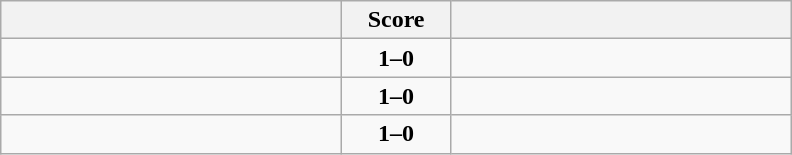<table class="wikitable" style="text-align: center;">
<tr>
<th align="right" width="220"></th>
<th width="65">Score</th>
<th align="left" width="220"></th>
</tr>
<tr>
<td align=right><strong></strong></td>
<td align=center><strong>1–0</strong></td>
<td align=left></td>
</tr>
<tr>
<td align=right><strong></strong></td>
<td align=center><strong>1–0</strong></td>
<td align=left></td>
</tr>
<tr>
<td align=right><strong></strong></td>
<td align=center><strong>1–0</strong></td>
<td align=left></td>
</tr>
</table>
